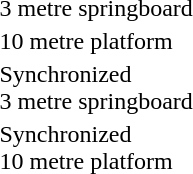<table>
<tr>
<td>3 metre springboard <br></td>
<td><strong></strong></td>
<td></td>
<td></td>
</tr>
<tr>
<td>10 metre platform <br></td>
<td><strong></strong></td>
<td></td>
<td></td>
</tr>
<tr>
<td>Synchronized<br>3 metre springboard <br></td>
<td><strong><br></strong></td>
<td><br></td>
<td><br></td>
</tr>
<tr>
<td>Synchronized<br>10 metre platform <br></td>
<td><br></td>
<td><br></td>
<td><br></td>
</tr>
</table>
